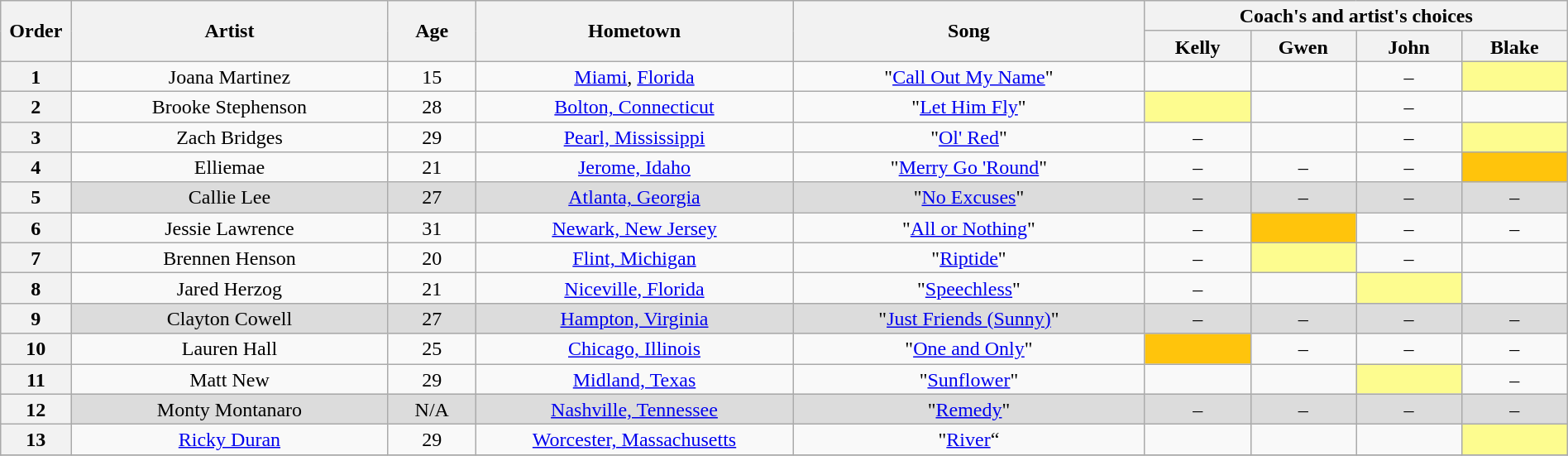<table class="wikitable" style="text-align:center; line-height:17px; width:100%;">
<tr>
<th scope="col" rowspan="2" style="width:04%;">Order</th>
<th scope="col" rowspan="2" style="width:18%;">Artist</th>
<th scope="col" rowspan="2" style="width:05%;">Age</th>
<th scope="col" rowspan="2" style="width:18%;">Hometown</th>
<th scope="col" rowspan="2" style="width:20%;">Song</th>
<th scope="col" colspan="4" style="width:24%;">Coach's and artist's choices</th>
</tr>
<tr>
<th style="width:06%;">Kelly</th>
<th style="width:06%;">Gwen</th>
<th style="width:06%;">John</th>
<th style="width:06%;">Blake</th>
</tr>
<tr>
<th>1</th>
<td>Joana Martinez</td>
<td>15</td>
<td><a href='#'>Miami</a>, <a href='#'>Florida</a></td>
<td>"<a href='#'>Call Out My Name</a>"</td>
<td><em></em></td>
<td><em></em></td>
<td>–</td>
<td style="background:#fdfc8f"><em></em></td>
</tr>
<tr>
<th>2</th>
<td>Brooke Stephenson</td>
<td>28</td>
<td><a href='#'>Bolton, Connecticut</a></td>
<td>"<a href='#'>Let Him Fly</a>"</td>
<td style="background:#fdfc8f"><em></em></td>
<td><em></em></td>
<td>–</td>
<td><em></em></td>
</tr>
<tr>
<th>3</th>
<td>Zach Bridges</td>
<td>29</td>
<td><a href='#'>Pearl, Mississippi</a></td>
<td>"<a href='#'>Ol' Red</a>"</td>
<td>–</td>
<td><em></em></td>
<td>–</td>
<td style="background:#fdfc8f"><em></em></td>
</tr>
<tr>
<th>4</th>
<td>Elliemae</td>
<td>21</td>
<td><a href='#'>Jerome, Idaho</a></td>
<td>"<a href='#'>Merry Go 'Round</a>"</td>
<td>–</td>
<td>–</td>
<td>–</td>
<td style="background:#ffc40c"><em></em></td>
</tr>
<tr style="background:#DCDCDC;">
<th>5</th>
<td>Callie Lee</td>
<td>27</td>
<td><a href='#'>Atlanta, Georgia</a></td>
<td>"<a href='#'>No Excuses</a>"</td>
<td>–</td>
<td>–</td>
<td>–</td>
<td>–</td>
</tr>
<tr>
<th>6</th>
<td>Jessie Lawrence</td>
<td>31</td>
<td><a href='#'>Newark, New Jersey</a></td>
<td>"<a href='#'>All or Nothing</a>"</td>
<td>–</td>
<td style="background:#ffc40c"><em></em></td>
<td>–</td>
<td>–</td>
</tr>
<tr>
<th>7</th>
<td>Brennen Henson</td>
<td>20</td>
<td><a href='#'>Flint, Michigan</a></td>
<td>"<a href='#'>Riptide</a>"</td>
<td>–</td>
<td style="background:#fdfc8f"><em></em></td>
<td>–</td>
<td><em></em></td>
</tr>
<tr>
<th>8</th>
<td>Jared Herzog</td>
<td>21</td>
<td><a href='#'>Niceville, Florida</a></td>
<td>"<a href='#'>Speechless</a>"</td>
<td>–</td>
<td><em></em></td>
<td style="background:#fdfc8f"><em></em></td>
<td><em></em></td>
</tr>
<tr style="background:#DCDCDC;">
<th>9</th>
<td>Clayton Cowell</td>
<td>27</td>
<td><a href='#'>Hampton, Virginia</a></td>
<td>"<a href='#'>Just Friends (Sunny)</a>"</td>
<td>–</td>
<td>–</td>
<td>–</td>
<td>–</td>
</tr>
<tr>
<th>10</th>
<td>Lauren Hall</td>
<td>25</td>
<td><a href='#'>Chicago, Illinois</a></td>
<td>"<a href='#'>One and Only</a>"</td>
<td style="background:#ffc40c"><em></em></td>
<td>–</td>
<td>–</td>
<td>–</td>
</tr>
<tr>
<th>11</th>
<td>Matt New</td>
<td>29</td>
<td><a href='#'>Midland, Texas</a></td>
<td>"<a href='#'>Sunflower</a>"</td>
<td><em></em></td>
<td><em></em></td>
<td style="background:#fdfc8f"><em></em></td>
<td>–</td>
</tr>
<tr style="background:#DCDCDC;">
<th>12</th>
<td>Monty Montanaro</td>
<td>N/A</td>
<td><a href='#'>Nashville, Tennessee</a></td>
<td>"<a href='#'>Remedy</a>"</td>
<td>–</td>
<td>–</td>
<td>–</td>
<td>–</td>
</tr>
<tr>
<th>13</th>
<td><a href='#'>Ricky Duran</a></td>
<td>29</td>
<td><a href='#'>Worcester, Massachusetts</a></td>
<td>"<a href='#'>River</a>“</td>
<td><em></em></td>
<td><em></em></td>
<td><em></em></td>
<td style="background:#fdfc8f"><em></em></td>
</tr>
<tr>
</tr>
</table>
